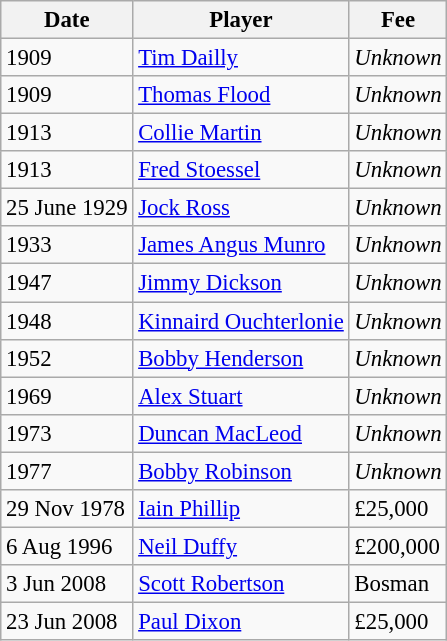<table class="wikitable sortable" style="font-size:95%">
<tr>
<th>Date</th>
<th>Player</th>
<th>Fee</th>
</tr>
<tr>
<td>  1909</td>
<td> <a href='#'>Tim Dailly</a></td>
<td><em>Unknown</em></td>
</tr>
<tr>
<td>  1909</td>
<td> <a href='#'>Thomas Flood</a></td>
<td><em>Unknown</em></td>
</tr>
<tr>
<td>  1913</td>
<td> <a href='#'>Collie Martin</a></td>
<td><em>Unknown</em></td>
</tr>
<tr>
<td>  1913</td>
<td> <a href='#'>Fred Stoessel</a></td>
<td><em>Unknown</em></td>
</tr>
<tr>
<td>25 June 1929</td>
<td> <a href='#'>Jock Ross</a></td>
<td><em>Unknown</em></td>
</tr>
<tr>
<td>  1933</td>
<td> <a href='#'>James Angus Munro</a></td>
<td><em>Unknown</em></td>
</tr>
<tr>
<td>  1947</td>
<td> <a href='#'>Jimmy Dickson</a></td>
<td><em>Unknown</em></td>
</tr>
<tr>
<td>  1948</td>
<td> <a href='#'>Kinnaird Ouchterlonie</a></td>
<td><em>Unknown</em></td>
</tr>
<tr>
<td>  1952</td>
<td> <a href='#'>Bobby Henderson</a></td>
<td><em>Unknown</em></td>
</tr>
<tr>
<td>  1969</td>
<td> <a href='#'>Alex Stuart</a></td>
<td><em>Unknown</em></td>
</tr>
<tr>
<td>  1973</td>
<td> <a href='#'>Duncan MacLeod</a></td>
<td><em>Unknown</em></td>
</tr>
<tr>
<td>  1977</td>
<td> <a href='#'>Bobby Robinson</a></td>
<td><em>Unknown</em></td>
</tr>
<tr>
<td>29 Nov 1978</td>
<td> <a href='#'>Iain Phillip</a></td>
<td>£25,000</td>
</tr>
<tr>
<td>6 Aug 1996</td>
<td> <a href='#'>Neil Duffy</a></td>
<td>£200,000</td>
</tr>
<tr>
<td>3 Jun 2008</td>
<td> <a href='#'>Scott Robertson</a></td>
<td>Bosman</td>
</tr>
<tr>
<td>23 Jun 2008</td>
<td> <a href='#'>Paul Dixon</a></td>
<td>£25,000</td>
</tr>
</table>
